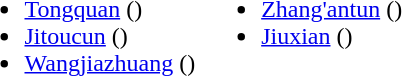<table>
<tr>
<td valign="top"><br><ul><li><a href='#'>Tongquan</a> ()</li><li><a href='#'>Jitoucun</a> ()</li><li><a href='#'>Wangjiazhuang</a> ()</li></ul></td>
<td valign="top"><br><ul><li><a href='#'>Zhang'antun</a> ()</li><li><a href='#'>Jiuxian</a> ()</li></ul></td>
</tr>
</table>
